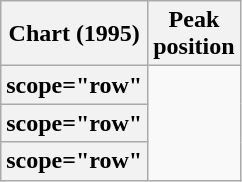<table class="wikitable plainrowheaders sortable">
<tr>
<th scope="col">Chart (1995)</th>
<th scope="col">Peak<br>position</th>
</tr>
<tr>
<th>scope="row" </th>
</tr>
<tr>
<th>scope="row" </th>
</tr>
<tr>
<th>scope="row" </th>
</tr>
</table>
